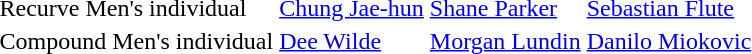<table>
<tr>
<td>Recurve Men's individual<br></td>
<td> <a href='#'>Chung Jae-hun</a></td>
<td> <a href='#'>Shane Parker</a></td>
<td> <a href='#'>Sebastian Flute</a></td>
</tr>
<tr>
<td>Compound Men's individual<br></td>
<td> <a href='#'>Dee Wilde</a></td>
<td> <a href='#'>Morgan Lundin</a></td>
<td> <a href='#'>Danilo Miokovic</a></td>
</tr>
</table>
